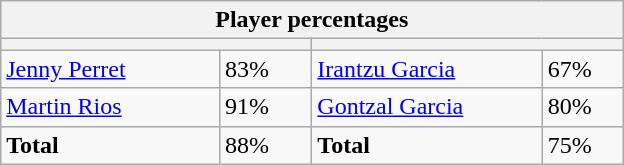<table class="wikitable">
<tr>
<th colspan=4 width=400>Player percentages</th>
</tr>
<tr>
<th colspan=2 width=200 style="white-space:nowrap;"></th>
<th colspan=2 width=200 style="white-space:nowrap;"></th>
</tr>
<tr>
<td><a href='#'>Jenny Perret</a></td>
<td>83%</td>
<td><a href='#'>Irantzu Garcia</a></td>
<td>67%</td>
</tr>
<tr>
<td><a href='#'>Martin Rios</a></td>
<td>91%</td>
<td><a href='#'>Gontzal Garcia</a></td>
<td>80%</td>
</tr>
<tr>
<td><strong>Total</strong></td>
<td>88%</td>
<td><strong>Total</strong></td>
<td>75%</td>
</tr>
</table>
